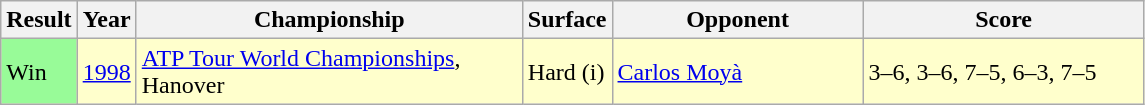<table class="sortable wikitable">
<tr>
<th>Result</th>
<th>Year</th>
<th style="width:250px">Championship</th>
<th style="width:50px">Surface</th>
<th style="width:160px">Opponent</th>
<th style="width:180px" class="unsortable">Score</th>
</tr>
<tr bgcolor="ffffcc">
<td style="background:#98fb98;">Win</td>
<td><a href='#'>1998</a></td>
<td><a href='#'>ATP Tour World Championships</a>, Hanover</td>
<td>Hard (i)</td>
<td> <a href='#'>Carlos Moyà</a></td>
<td>3–6, 3–6, 7–5, 6–3, 7–5</td>
</tr>
</table>
